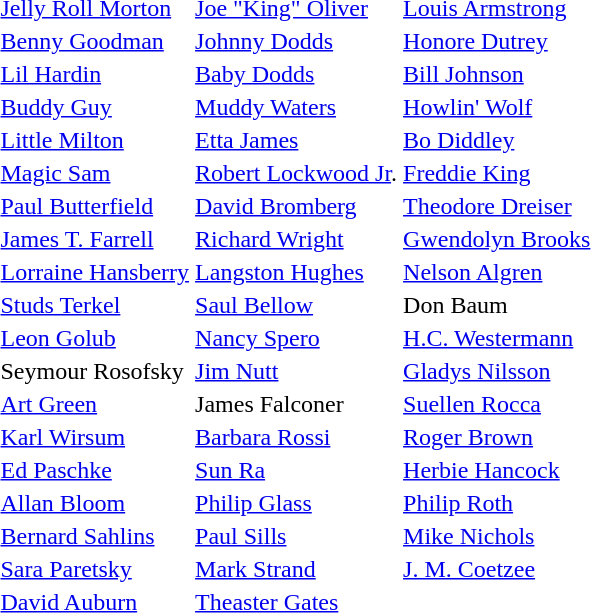<table>
<tr>
<td><a href='#'>Jelly Roll Morton</a></td>
<td><a href='#'>Joe "King" Oliver</a></td>
<td><a href='#'>Louis Armstrong</a></td>
</tr>
<tr>
<td><a href='#'>Benny Goodman</a></td>
<td><a href='#'>Johnny Dodds</a></td>
<td><a href='#'>Honore Dutrey</a></td>
</tr>
<tr>
<td><a href='#'>Lil Hardin</a></td>
<td><a href='#'>Baby Dodds</a></td>
<td><a href='#'>Bill Johnson</a></td>
</tr>
<tr>
<td><a href='#'>Buddy Guy</a></td>
<td><a href='#'>Muddy Waters</a></td>
<td><a href='#'>Howlin' Wolf</a></td>
</tr>
<tr>
<td><a href='#'>Little Milton</a></td>
<td><a href='#'>Etta James</a></td>
<td><a href='#'>Bo Diddley</a></td>
</tr>
<tr>
<td><a href='#'>Magic Sam</a></td>
<td><a href='#'>Robert Lockwood Jr</a>.</td>
<td><a href='#'>Freddie King</a></td>
</tr>
<tr>
<td><a href='#'>Paul Butterfield</a></td>
<td><a href='#'>David Bromberg</a></td>
<td><a href='#'>Theodore Dreiser</a></td>
</tr>
<tr>
<td><a href='#'>James T. Farrell</a></td>
<td><a href='#'>Richard Wright</a></td>
<td><a href='#'>Gwendolyn Brooks</a></td>
</tr>
<tr>
<td><a href='#'>Lorraine Hansberry</a></td>
<td><a href='#'>Langston Hughes</a></td>
<td><a href='#'>Nelson Algren</a></td>
</tr>
<tr>
<td><a href='#'>Studs Terkel</a></td>
<td><a href='#'>Saul Bellow</a></td>
<td>Don Baum</td>
</tr>
<tr>
<td><a href='#'>Leon Golub</a></td>
<td><a href='#'>Nancy Spero</a></td>
<td><a href='#'>H.C. Westermann</a></td>
</tr>
<tr>
<td>Seymour Rosofsky</td>
<td><a href='#'>Jim Nutt</a></td>
<td><a href='#'>Gladys Nilsson</a></td>
</tr>
<tr>
<td><a href='#'>Art Green</a></td>
<td>James Falconer</td>
<td><a href='#'>Suellen Rocca</a></td>
</tr>
<tr>
<td><a href='#'>Karl Wirsum</a></td>
<td><a href='#'>Barbara Rossi</a></td>
<td><a href='#'>Roger Brown</a></td>
</tr>
<tr>
<td><a href='#'>Ed Paschke</a></td>
<td><a href='#'>Sun Ra</a></td>
<td><a href='#'>Herbie Hancock</a></td>
</tr>
<tr>
<td><a href='#'>Allan Bloom</a></td>
<td><a href='#'>Philip Glass</a></td>
<td><a href='#'>Philip Roth</a></td>
</tr>
<tr>
<td><a href='#'>Bernard Sahlins</a></td>
<td><a href='#'>Paul Sills</a></td>
<td><a href='#'>Mike Nichols</a></td>
</tr>
<tr>
<td><a href='#'>Sara Paretsky</a></td>
<td><a href='#'>Mark Strand</a></td>
<td><a href='#'>J. M. Coetzee</a></td>
</tr>
<tr>
<td><a href='#'>David Auburn</a></td>
<td><a href='#'>Theaster Gates</a></td>
<td></td>
</tr>
</table>
